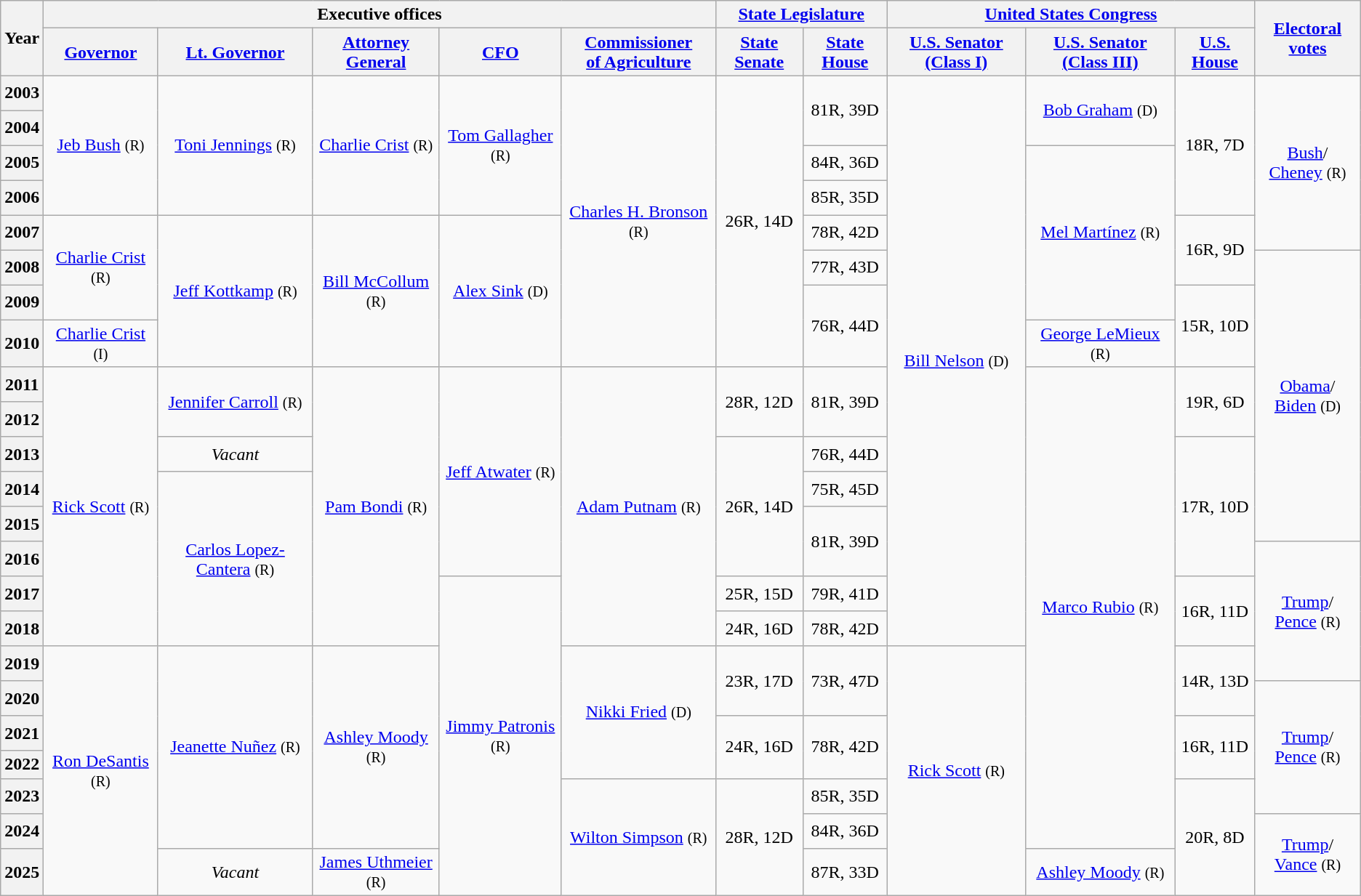<table class="wikitable sortable sticky-header-multi" style="text-align:center">
<tr>
<th rowspan=2 class=unsortable>Year</th>
<th colspan=5>Executive offices</th>
<th colspan=2><a href='#'>State Legislature</a></th>
<th colspan=3><a href='#'>United States Congress</a></th>
<th rowspan=2 class=unsortable><a href='#'>Electoral votes</a></th>
</tr>
<tr style="height:2em">
<th class=unsortable><a href='#'>Governor</a></th>
<th class=unsortable><a href='#'>Lt. Governor</a></th>
<th class=unsortable><a href='#'>Attorney General</a></th>
<th class=unsortable><a href='#'>CFO</a></th>
<th class=unsortable><a href='#'>Commissioner<br>of Agriculture</a></th>
<th class=unsortable><a href='#'>State Senate</a></th>
<th class=unsortable><a href='#'>State House</a></th>
<th class=unsortable><a href='#'>U.S. Senator (Class I)</a></th>
<th class=unsortable><a href='#'>U.S. Senator (Class III)</a></th>
<th class=unsortable><a href='#'>U.S. House</a></th>
</tr>
<tr style="height:2em">
<th>2003</th>
<td rowspan=4 ><a href='#'>Jeb Bush</a> <small>(R)</small></td>
<td rowspan=4 ><a href='#'>Toni Jennings</a> <small>(R)</small></td>
<td rowspan=4 ><a href='#'>Charlie Crist</a> <small>(R)</small></td>
<td rowspan=4 ><a href='#'>Tom Gallagher</a> <small>(R)</small></td>
<td rowspan=8 ><a href='#'>Charles H. Bronson</a> <small>(R)</small></td>
<td rowspan=8 >26R, 14D</td>
<td rowspan=2 >81R, 39D</td>
<td rowspan=16 ><a href='#'>Bill Nelson</a> <small>(D)</small></td>
<td rowspan=2 ><a href='#'>Bob Graham</a> <small>(D)</small></td>
<td rowspan=4 >18R, 7D</td>
<td rowspan=5 ><a href='#'>Bush</a>/<br><a href='#'>Cheney</a> <small>(R)</small> </td>
</tr>
<tr style="height:2em">
<th>2004</th>
</tr>
<tr style="height:2em">
<th>2005</th>
<td>84R, 36D</td>
<td rowspan=5 ><a href='#'>Mel Martínez</a> <small>(R)</small></td>
</tr>
<tr style="height:2em">
<th>2006</th>
<td>85R, 35D</td>
</tr>
<tr style="height:2em">
<th>2007</th>
<td rowspan=3 ><a href='#'>Charlie Crist</a> <small>(R)</small></td>
<td rowspan=4 ><a href='#'>Jeff Kottkamp</a> <small>(R)</small></td>
<td rowspan=4 ><a href='#'>Bill McCollum</a> <small>(R)</small></td>
<td rowspan=4 ><a href='#'>Alex Sink</a> <small>(D)</small></td>
<td>78R, 42D</td>
<td rowspan=2 >16R, 9D</td>
</tr>
<tr style="height:2em">
<th>2008</th>
<td>77R, 43D</td>
<td rowspan=8 ><a href='#'>Obama</a>/<br><a href='#'>Biden</a> <small>(D)</small> </td>
</tr>
<tr style="height:2em">
<th>2009</th>
<td rowspan=2 >76R, 44D</td>
<td rowspan=2 >15R, 10D</td>
</tr>
<tr style="height:2em">
<th>2010</th>
<td><a href='#'>Charlie Crist</a> <small>(I)</small></td>
<td><a href='#'>George LeMieux</a> <small>(R)</small></td>
</tr>
<tr style="height:2em">
<th>2011</th>
<td rowspan=8 ><a href='#'>Rick Scott</a> <small>(R)</small></td>
<td rowspan=2 ><a href='#'>Jennifer Carroll</a> <small>(R)</small></td>
<td rowspan=8 ><a href='#'>Pam Bondi</a> <small>(R)</small></td>
<td rowspan=6 ><a href='#'>Jeff Atwater</a> <small>(R)</small></td>
<td rowspan=8 ><a href='#'>Adam Putnam</a> <small>(R)</small></td>
<td rowspan=2 >28R, 12D</td>
<td rowspan=2 >81R, 39D</td>
<td rowspan=14 ><a href='#'>Marco Rubio</a> <small>(R)</small></td>
<td rowspan=2 >19R, 6D</td>
</tr>
<tr style="height:2em">
<th>2012</th>
</tr>
<tr style="height:2em">
<th>2013</th>
<td><em>Vacant</em></td>
<td rowspan=4 >26R, 14D</td>
<td>76R, 44D</td>
<td rowspan=4 >17R, 10D</td>
</tr>
<tr style="height:2em">
<th>2014</th>
<td rowspan=5 ><a href='#'>Carlos Lopez-Cantera</a> <small>(R)</small></td>
<td>75R, 45D</td>
</tr>
<tr style="height:2em">
<th>2015</th>
<td rowspan=2 >81R, 39D</td>
</tr>
<tr style="height:2em">
<th>2016</th>
<td rowspan=4 ><a href='#'>Trump</a>/<br><a href='#'>Pence</a> <small>(R)</small> </td>
</tr>
<tr style="height:2em">
<th>2017</th>
<td rowspan=9 ><a href='#'>Jimmy Patronis</a> <small>(R)</small></td>
<td>25R, 15D</td>
<td>79R, 41D</td>
<td rowspan=2 >16R, 11D</td>
</tr>
<tr style="height:2em">
<th>2018</th>
<td>24R, 16D</td>
<td>78R, 42D</td>
</tr>
<tr style="height:2em">
<th>2019</th>
<td rowspan=7 ><a href='#'>Ron DeSantis</a> <small>(R)</small></td>
<td rowspan=6 ><a href='#'>Jeanette Nuñez</a> <small>(R)</small></td>
<td rowspan=6 ><a href='#'>Ashley Moody</a> <small>(R)</small></td>
<td rowspan=4 ><a href='#'>Nikki Fried</a> <small>(D)</small></td>
<td rowspan=2 >23R, 17D</td>
<td rowspan=2 >73R, 47D</td>
<td rowspan=7 ><a href='#'>Rick Scott</a> <small>(R)</small></td>
<td rowspan=2 >14R, 13D</td>
</tr>
<tr style="height:2em">
<th>2020</th>
<td rowspan=4 ><a href='#'>Trump</a>/<br><a href='#'>Pence</a> <small>(R)</small> </td>
</tr>
<tr style="height:2em">
<th>2021</th>
<td rowspan=2 >24R, 16D</td>
<td rowspan=2 >78R, 42D</td>
<td rowspan=2 >16R, 11D</td>
</tr>
<tr>
<th>2022</th>
</tr>
<tr style="height:2em">
<th>2023</th>
<td rowspan=3 ><a href='#'>Wilton Simpson</a> <small>(R)</small></td>
<td rowspan=3 >28R, 12D</td>
<td>85R, 35D</td>
<td rowspan=3 >20R, 8D</td>
</tr>
<tr style="height:2em">
<th>2024</th>
<td>84R, 36D</td>
<td rowspan=2 ><a href='#'>Trump</a>/<br><a href='#'>Vance</a> <small>(R)</small> </td>
</tr>
<tr style="height:2em">
<th>2025</th>
<td><em>Vacant</em></td>
<td rowspan=1 ><a href='#'>James Uthmeier</a> <small>(R)</small></td>
<td rowspan=1 >87R, 33D</td>
<td rowspan=1 ><a href='#'>Ashley Moody</a> <small>(R)</small></td>
</tr>
</table>
